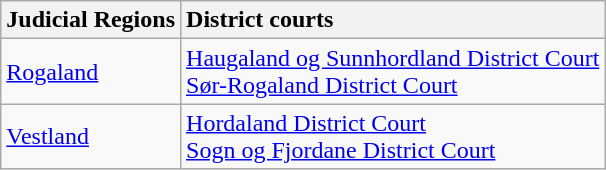<table class="wikitable sortable">
<tr>
<th style="text-align:left">Judicial Regions <small></small></th>
<th style="text-align:left">District courts <small></small></th>
</tr>
<tr>
<td><a href='#'>Rogaland</a></td>
<td><a href='#'>Haugaland og Sunnhordland  District Court</a><br><a href='#'>Sør-Rogaland District Court</a></td>
</tr>
<tr>
<td><a href='#'>Vestland</a></td>
<td><a href='#'>Hordaland District Court</a><br><a href='#'>Sogn og Fjordane District Court</a></td>
</tr>
</table>
